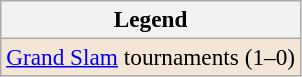<table class=wikitable style=font-size:97%>
<tr>
<th>Legend</th>
</tr>
<tr bgcolor=f3e6d7>
<td><a href='#'>Grand Slam</a> tournaments (1–0)</td>
</tr>
</table>
